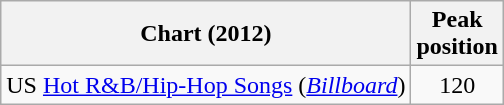<table class="wikitable sortable">
<tr>
<th>Chart (2012)</th>
<th>Peak<br>position</th>
</tr>
<tr>
<td>US <a href='#'>Hot R&B/Hip-Hop Songs</a> (<em><a href='#'>Billboard</a></em>)</td>
<td align="center">120</td>
</tr>
</table>
